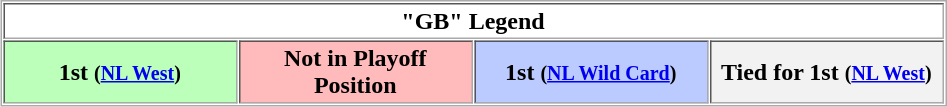<table align="center" border="1" cellpadding="2" cellspacing="1" style="border:1px solid #aaa">
<tr>
<th colspan="4">"GB" Legend</th>
</tr>
<tr>
<th bgcolor="bbffbb" width="150px">1st <small>(<a href='#'>NL West</a>)</small></th>
<th bgcolor="ffbbbb" width="150px">Not in Playoff Position</th>
<th bgcolor="bbcaff" width="150px">1st <small>(<a href='#'>NL Wild Card</a>)</small></th>
<th bgcolor="f2f2f2" width="150px">Tied for 1st <small>(<a href='#'>NL West</a>)</small></th>
</tr>
</table>
